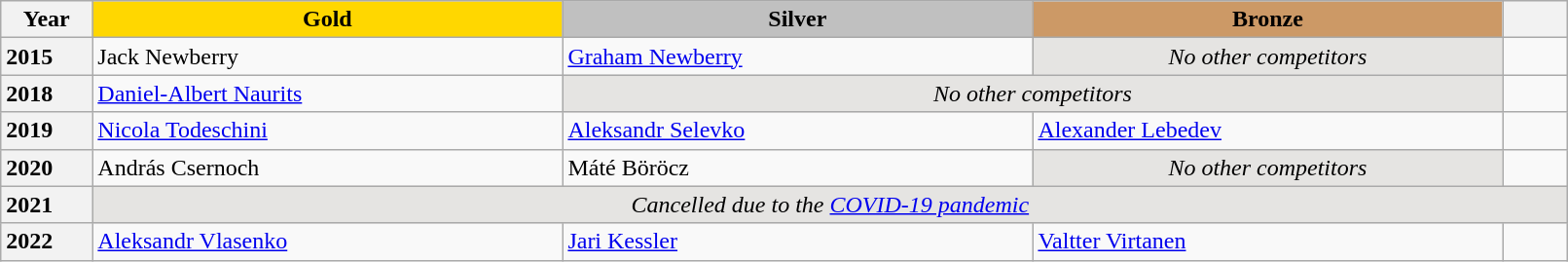<table class="wikitable unsortable" style="text-align:left; width:85%">
<tr>
<th scope="col" style="text-align:center">Year</th>
<td scope="col" style="text-align:center; width:30%; background:gold"><strong>Gold</strong></td>
<td scope="col" style="text-align:center; width:30%; background:silver"><strong>Silver</strong></td>
<td scope="col" style="text-align:center; width:30%; background:#c96"><strong>Bronze</strong></td>
<th scope="col" style="text-align:center"></th>
</tr>
<tr>
<th scope="row" style="text-align:left">2015</th>
<td> Jack Newberry</td>
<td> <a href='#'>Graham Newberry</a></td>
<td align="center" bgcolor="e5e4e2"><em>No other competitors</em></td>
<td></td>
</tr>
<tr>
<th scope="row" style="text-align:left">2018</th>
<td> <a href='#'>Daniel-Albert Naurits</a></td>
<td colspan="2" align="center" bgcolor="e5e4e2"><em>No other competitors</em></td>
<td></td>
</tr>
<tr>
<th scope="row" style="text-align:left">2019</th>
<td> <a href='#'>Nicola Todeschini</a></td>
<td> <a href='#'>Aleksandr Selevko</a></td>
<td> <a href='#'>Alexander Lebedev</a></td>
<td></td>
</tr>
<tr>
<th scope="row" style="text-align:left">2020</th>
<td> András Csernoch</td>
<td> Máté Böröcz</td>
<td align="center" bgcolor="e5e4e2"><em>No other competitors</em></td>
<td></td>
</tr>
<tr>
<th scope="row" style="text-align:left">2021</th>
<td colspan="4" align="center" bgcolor="e5e4e2"><em>Cancelled due to the <a href='#'>COVID-19 pandemic</a></em></td>
</tr>
<tr>
<th scope="row" style="text-align:left">2022</th>
<td> <a href='#'>Aleksandr Vlasenko</a></td>
<td> <a href='#'>Jari Kessler</a></td>
<td> <a href='#'>Valtter Virtanen</a></td>
<td></td>
</tr>
</table>
